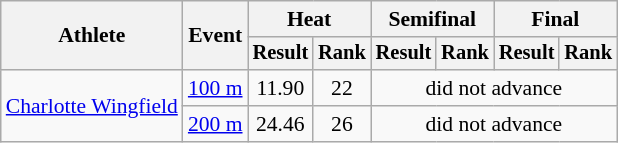<table class="wikitable" style="font-size:90%">
<tr>
<th rowspan=2>Athlete</th>
<th rowspan=2>Event</th>
<th colspan=2>Heat</th>
<th colspan=2>Semifinal</th>
<th colspan=2>Final</th>
</tr>
<tr style="font-size:95%">
<th>Result</th>
<th>Rank</th>
<th>Result</th>
<th>Rank</th>
<th>Result</th>
<th>Rank</th>
</tr>
<tr align=center>
<td align=left rowspan=2><a href='#'>Charlotte Wingfield</a></td>
<td style="text-align:left;"><a href='#'>100 m</a></td>
<td>11.90</td>
<td>22</td>
<td colspan=4>did not advance</td>
</tr>
<tr align=center>
<td style="text-align:left;"><a href='#'>200 m</a></td>
<td>24.46</td>
<td>26</td>
<td colspan=4>did not advance</td>
</tr>
</table>
